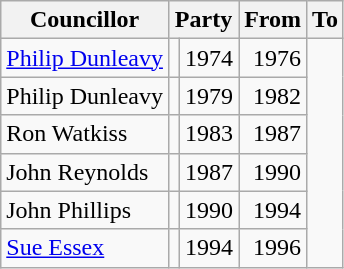<table class=wikitable>
<tr>
<th>Councillor</th>
<th colspan=2>Party</th>
<th>From</th>
<th>To</th>
</tr>
<tr>
<td><a href='#'>Philip Dunleavy</a></td>
<td></td>
<td align=right>1974</td>
<td align=right>1976</td>
</tr>
<tr>
<td>Philip Dunleavy</td>
<td></td>
<td align=right>1979</td>
<td align=right>1982</td>
</tr>
<tr>
<td>Ron Watkiss</td>
<td></td>
<td align=right>1983</td>
<td align=right>1987</td>
</tr>
<tr>
<td>John Reynolds</td>
<td></td>
<td align=right>1987</td>
<td align=right>1990</td>
</tr>
<tr>
<td>John Phillips</td>
<td></td>
<td align=right>1990</td>
<td align=right>1994</td>
</tr>
<tr>
<td><a href='#'>Sue Essex</a></td>
<td></td>
<td align=right>1994</td>
<td align=right>1996</td>
</tr>
</table>
